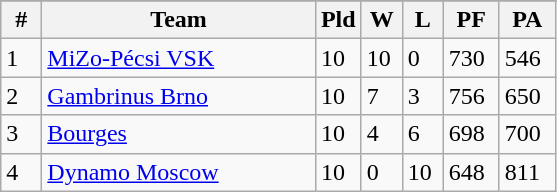<table class=wikitable>
<tr align=center>
</tr>
<tr>
<th width=20>#</th>
<th width=175>Team</th>
<th width=20>Pld</th>
<th width=20>W</th>
<th width=20>L</th>
<th width=30>PF</th>
<th width=30>PA</th>
</tr>
<tr>
<td>1</td>
<td align="left"> <a href='#'>MiZo-Pécsi VSK</a></td>
<td>10</td>
<td>10</td>
<td>0</td>
<td>730</td>
<td>546</td>
</tr>
<tr>
<td>2</td>
<td align="left"> <a href='#'>Gambrinus Brno</a></td>
<td>10</td>
<td>7</td>
<td>3</td>
<td>756</td>
<td>650</td>
</tr>
<tr>
<td>3</td>
<td align="left"> <a href='#'>Bourges</a></td>
<td>10</td>
<td>4</td>
<td>6</td>
<td>698</td>
<td>700</td>
</tr>
<tr>
<td>4</td>
<td align="left"> <a href='#'>Dynamo Moscow</a></td>
<td>10</td>
<td>0</td>
<td>10</td>
<td>648</td>
<td>811</td>
</tr>
</table>
